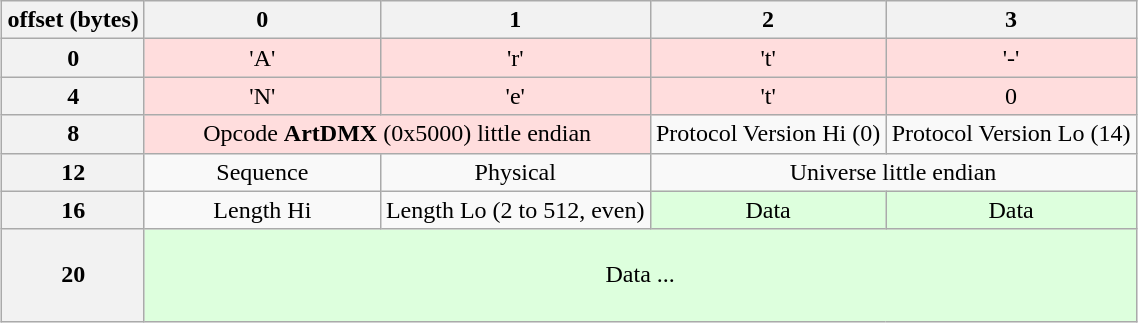<table class="wikitable" style="margin: 0 auto; text-align: center;">
<tr style="text-align:center;">
<th>offset (bytes)</th>
<th colspan="8" style="width:150px;">0</th>
<th colspan="8" style="width:150px;">1</th>
<th colspan="8" style="width:150px;">2</th>
<th colspan="8" style="width:150px;">3</th>
</tr>
<tr style="text-align:center;">
<th>0</th>
<td colspan="8" style="background:#fdd;">'A'</td>
<td colspan="8" style="background:#fdd;">'r'</td>
<td colspan="8" style="background:#fdd;">'t'</td>
<td colspan="8" style="background:#fdd;">'-'</td>
</tr>
<tr style="text-align:center;">
<th>4</th>
<td colspan="8" style="background:#fdd;">'N'</td>
<td colspan="8" style="background:#fdd;">'e'</td>
<td colspan="8" style="background:#fdd;">'t'</td>
<td colspan="8" style="background:#fdd;">0</td>
</tr>
<tr style="text-align:center;">
<th>8</th>
<td colspan="16" style="background:#fdd;">Opcode <strong>ArtDMX</strong> (0x5000) little endian</td>
<td colspan="8">Protocol Version Hi (0)</td>
<td colspan="8">Protocol Version Lo (14)</td>
</tr>
<tr style="text-align:center;">
<th>12</th>
<td colspan="8">Sequence</td>
<td colspan="8">Physical</td>
<td colspan="16">Universe little endian</td>
</tr>
<tr style="text-align:center;">
<th>16</th>
<td colspan="8">Length Hi</td>
<td colspan="8">Length Lo (2 to 512, even)</td>
<td colspan="8" style="background:#dfd;">Data</td>
<td colspan="8" style="background:#dfd;">Data</td>
</tr>
<tr style="text-align:center;">
<th>20</th>
<td colspan="32" style="background:#dfd;"> <br>Data ...<br> </td>
</tr>
</table>
